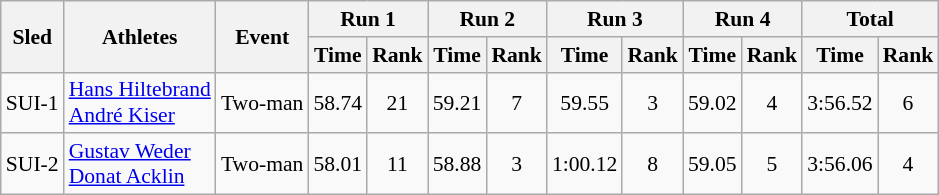<table class="wikitable" border="1" style="font-size:90%">
<tr>
<th rowspan="2">Sled</th>
<th rowspan="2">Athletes</th>
<th rowspan="2">Event</th>
<th colspan="2">Run 1</th>
<th colspan="2">Run 2</th>
<th colspan="2">Run 3</th>
<th colspan="2">Run 4</th>
<th colspan="2">Total</th>
</tr>
<tr>
<th>Time</th>
<th>Rank</th>
<th>Time</th>
<th>Rank</th>
<th>Time</th>
<th>Rank</th>
<th>Time</th>
<th>Rank</th>
<th>Time</th>
<th>Rank</th>
</tr>
<tr>
<td align="center">SUI-1</td>
<td><a href='#'>Hans Hiltebrand</a><br><a href='#'>André Kiser</a></td>
<td>Two-man</td>
<td align="center">58.74</td>
<td align="center">21</td>
<td align="center">59.21</td>
<td align="center">7</td>
<td align="center">59.55</td>
<td align="center">3</td>
<td align="center">59.02</td>
<td align="center">4</td>
<td align="center">3:56.52</td>
<td align="center">6</td>
</tr>
<tr>
<td align="center">SUI-2</td>
<td><a href='#'>Gustav Weder</a><br><a href='#'>Donat Acklin</a></td>
<td>Two-man</td>
<td align="center">58.01</td>
<td align="center">11</td>
<td align="center">58.88</td>
<td align="center">3</td>
<td align="center">1:00.12</td>
<td align="center">8</td>
<td align="center">59.05</td>
<td align="center">5</td>
<td align="center">3:56.06</td>
<td align="center">4</td>
</tr>
</table>
